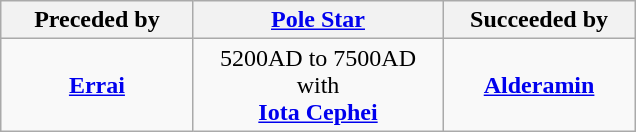<table class="wikitable" style="margin: 1em auto 1em auto;">
<tr>
<th width="120" align="center">Preceded by</th>
<th width="160" align="center"><a href='#'>Pole Star</a></th>
<th width="120" align="center">Succeeded by</th>
</tr>
<tr>
<td align="center"><strong><a href='#'>Errai</a></strong></td>
<td align="center">5200AD to 7500AD<br>with<br><strong><a href='#'>Iota Cephei</a></strong></td>
<td align="center"><strong><a href='#'>Alderamin</a></strong></td>
</tr>
</table>
